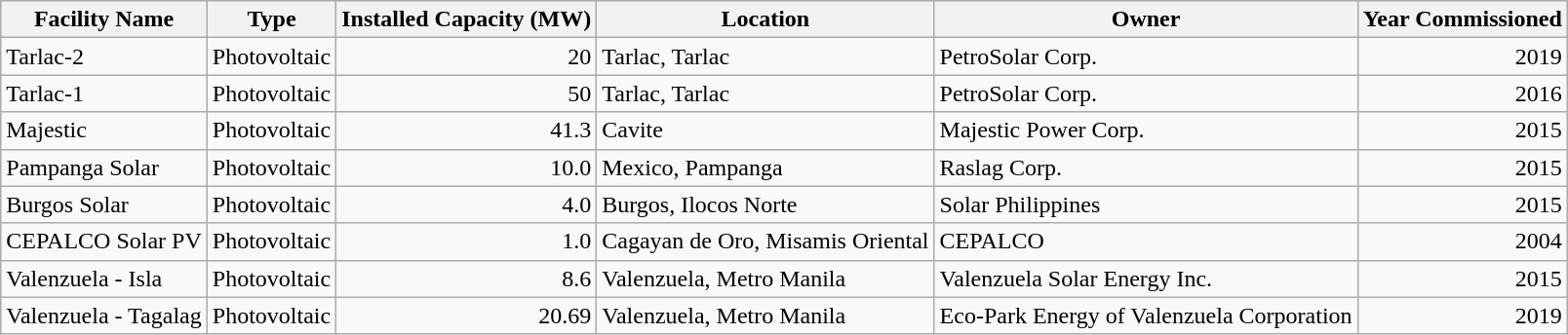<table class="wikitable">
<tr>
<th>Facility Name</th>
<th>Type</th>
<th>Installed Capacity (MW)</th>
<th>Location</th>
<th>Owner</th>
<th>Year Commissioned</th>
</tr>
<tr>
<td>Tarlac-2</td>
<td>Photovoltaic</td>
<td align="right">20</td>
<td>Tarlac, Tarlac</td>
<td>PetroSolar Corp.</td>
<td align="right">2019</td>
</tr>
<tr>
<td>Tarlac-1</td>
<td>Photovoltaic</td>
<td align="right">50</td>
<td>Tarlac, Tarlac</td>
<td>PetroSolar Corp.</td>
<td align="right">2016</td>
</tr>
<tr>
<td>Majestic</td>
<td>Photovoltaic</td>
<td align="right">41.3</td>
<td>Cavite</td>
<td>Majestic Power Corp.</td>
<td align="right">2015</td>
</tr>
<tr>
<td>Pampanga Solar</td>
<td>Photovoltaic</td>
<td align="right">10.0</td>
<td>Mexico, Pampanga</td>
<td>Raslag Corp.</td>
<td align="right">2015</td>
</tr>
<tr>
<td>Burgos Solar</td>
<td>Photovoltaic</td>
<td align="right">4.0</td>
<td>Burgos, Ilocos Norte</td>
<td>Solar Philippines</td>
<td align="right">2015</td>
</tr>
<tr>
<td>CEPALCO Solar PV</td>
<td>Photovoltaic</td>
<td align="right">1.0</td>
<td>Cagayan de Oro, Misamis Oriental</td>
<td>CEPALCO</td>
<td align="right">2004</td>
</tr>
<tr>
<td>Valenzuela - Isla</td>
<td>Photovoltaic</td>
<td align="right">8.6</td>
<td>Valenzuela, Metro Manila</td>
<td>Valenzuela Solar Energy Inc.</td>
<td align="right">2015</td>
</tr>
<tr>
<td>Valenzuela - Tagalag</td>
<td>Photovoltaic</td>
<td align="right">20.69</td>
<td>Valenzuela, Metro Manila</td>
<td>Eco-Park Energy of Valenzuela Corporation</td>
<td align="right">2019</td>
</tr>
</table>
